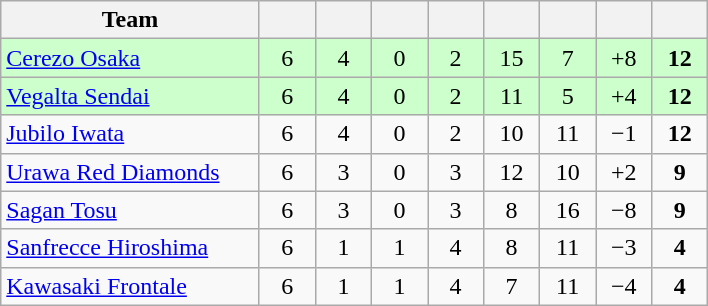<table class="wikitable" style="text-align:center;">
<tr>
<th width=165>Team</th>
<th width=30></th>
<th width=30></th>
<th width=30></th>
<th width=30></th>
<th width=30></th>
<th width=30></th>
<th width=30></th>
<th width=30></th>
</tr>
<tr style="background:#ccffcc;">
<td align=left><a href='#'>Cerezo Osaka</a></td>
<td>6</td>
<td>4</td>
<td>0</td>
<td>2</td>
<td>15</td>
<td>7</td>
<td>+8</td>
<td><strong>12</strong></td>
</tr>
<tr style="background:#ccffcc;">
<td align=left><a href='#'>Vegalta Sendai</a></td>
<td>6</td>
<td>4</td>
<td>0</td>
<td>2</td>
<td>11</td>
<td>5</td>
<td>+4</td>
<td><strong>12</strong></td>
</tr>
<tr>
<td align=left><a href='#'>Jubilo Iwata</a></td>
<td>6</td>
<td>4</td>
<td>0</td>
<td>2</td>
<td>10</td>
<td>11</td>
<td>−1</td>
<td><strong>12</strong></td>
</tr>
<tr>
<td align=left><a href='#'>Urawa Red Diamonds</a></td>
<td>6</td>
<td>3</td>
<td>0</td>
<td>3</td>
<td>12</td>
<td>10</td>
<td>+2</td>
<td><strong>9</strong></td>
</tr>
<tr>
<td align=left><a href='#'>Sagan Tosu</a></td>
<td>6</td>
<td>3</td>
<td>0</td>
<td>3</td>
<td>8</td>
<td>16</td>
<td>−8</td>
<td><strong>9</strong></td>
</tr>
<tr>
<td align=left><a href='#'>Sanfrecce Hiroshima</a></td>
<td>6</td>
<td>1</td>
<td>1</td>
<td>4</td>
<td>8</td>
<td>11</td>
<td>−3</td>
<td><strong>4</strong></td>
</tr>
<tr>
<td align=left><a href='#'>Kawasaki Frontale</a></td>
<td>6</td>
<td>1</td>
<td>1</td>
<td>4</td>
<td>7</td>
<td>11</td>
<td>−4</td>
<td><strong>4</strong></td>
</tr>
</table>
